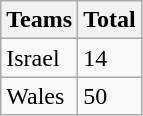<table class="wikitable">
<tr>
<th>Teams</th>
<th>Total</th>
</tr>
<tr>
<td>Israel</td>
<td>14</td>
</tr>
<tr>
<td>Wales</td>
<td>50</td>
</tr>
</table>
